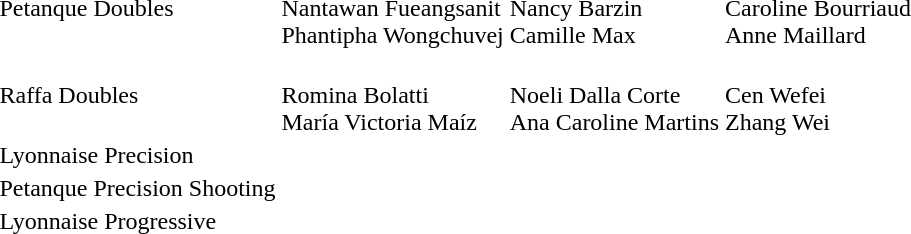<table>
<tr>
<td>Petanque Doubles<br></td>
<td><br> Nantawan Fueangsanit <br> Phantipha Wongchuvej</td>
<td><br> Nancy Barzin <br> Camille Max</td>
<td><br> Caroline Bourriaud <br> Anne Maillard</td>
</tr>
<tr>
<td>Raffa Doubles<br></td>
<td><br> Romina Bolatti <br> María Victoria Maíz</td>
<td><br> Noeli Dalla Corte <br> Ana Caroline Martins</td>
<td><br> Cen Wefei <br> Zhang Wei</td>
</tr>
<tr>
<td>Lyonnaise Precision<br></td>
<td></td>
<td></td>
<td></td>
</tr>
<tr>
<td>Petanque Precision Shooting<br></td>
<td></td>
<td></td>
<td></td>
</tr>
<tr>
<td>Lyonnaise Progressive<br></td>
<td></td>
<td></td>
<td></td>
</tr>
</table>
